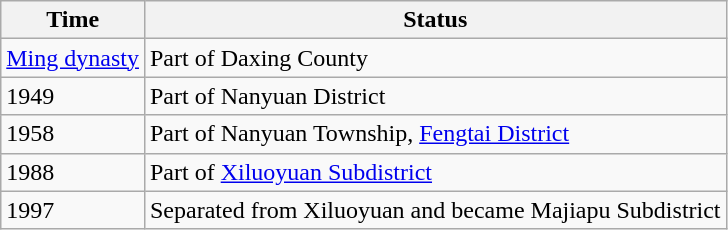<table class="wikitable">
<tr>
<th>Time</th>
<th>Status</th>
</tr>
<tr>
<td><a href='#'>Ming dynasty</a></td>
<td>Part of Daxing County</td>
</tr>
<tr>
<td>1949</td>
<td>Part of Nanyuan District</td>
</tr>
<tr>
<td>1958</td>
<td>Part of Nanyuan Township, <a href='#'>Fengtai District</a></td>
</tr>
<tr>
<td>1988</td>
<td>Part of <a href='#'>Xiluoyuan Subdistrict</a></td>
</tr>
<tr>
<td>1997</td>
<td>Separated from Xiluoyuan and became Majiapu Subdistrict</td>
</tr>
</table>
